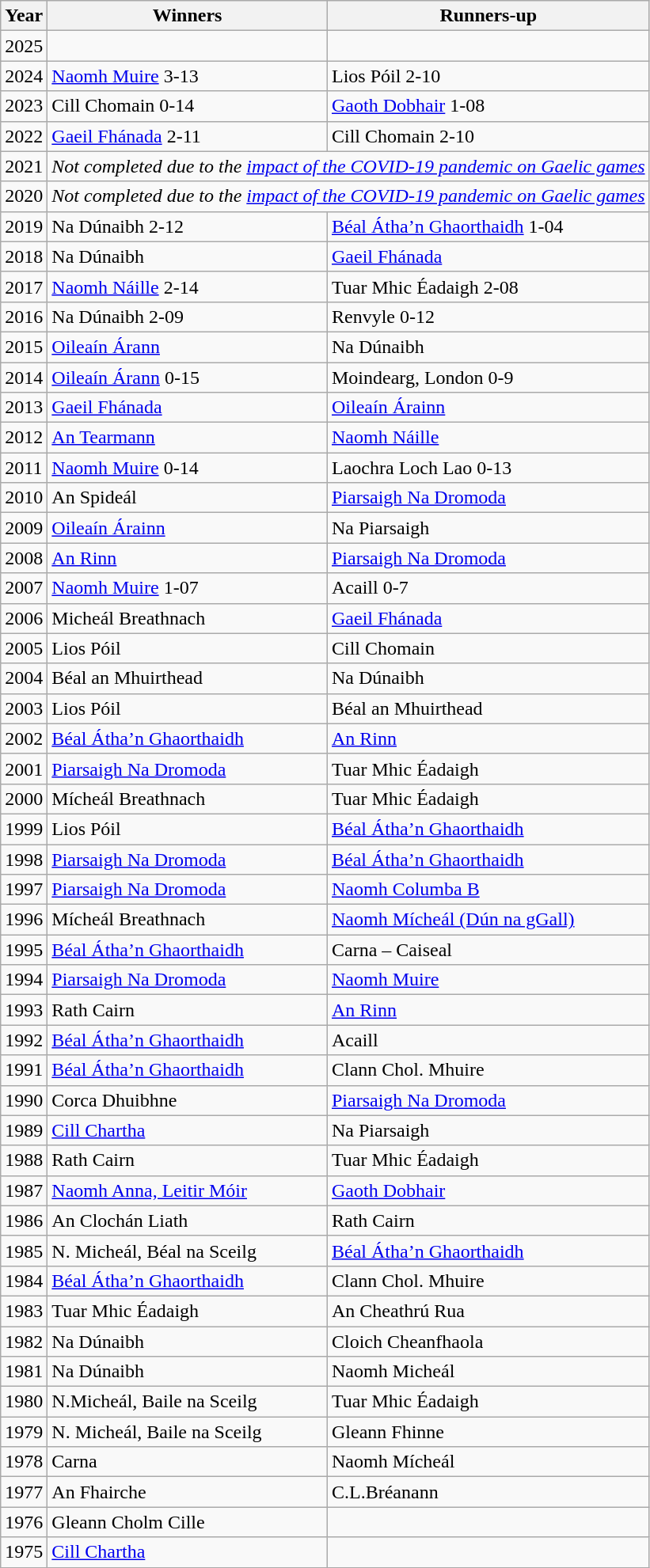<table class="wikitable">
<tr>
<th>Year</th>
<th>Winners</th>
<th>Runners-up</th>
</tr>
<tr>
<td>2025</td>
<td></td>
<td></td>
</tr>
<tr>
<td>2024</td>
<td><a href='#'>Naomh Muire</a> 3-13</td>
<td>Lios Póil 2-10</td>
</tr>
<tr>
<td>2023</td>
<td>Cill Chomain 0-14</td>
<td><a href='#'>Gaoth Dobhair</a> 1-08</td>
</tr>
<tr>
<td>2022</td>
<td><a href='#'>Gaeil Fhánada</a> 2-11</td>
<td>Cill Chomain 2-10</td>
</tr>
<tr>
<td>2021</td>
<td colspan="3" style="text-align:center;"><em>Not completed due to the <a href='#'>impact of the COVID-19 pandemic on Gaelic games</a></em></td>
</tr>
<tr>
<td>2020</td>
<td colspan="3" style="text-align:center;"><em>Not completed due to the <a href='#'>impact of the COVID-19 pandemic on Gaelic games</a></em></td>
</tr>
<tr>
<td>2019</td>
<td>Na Dúnaibh 2-12</td>
<td><a href='#'>Béal Átha’n Ghaorthaidh</a> 1-04</td>
</tr>
<tr>
<td>2018</td>
<td>Na Dúnaibh</td>
<td><a href='#'>Gaeil Fhánada</a></td>
</tr>
<tr>
<td>2017</td>
<td><a href='#'>Naomh Náille</a> 2-14</td>
<td>Tuar Mhic Éadaigh 2-08</td>
</tr>
<tr>
<td>2016</td>
<td>Na Dúnaibh 2-09</td>
<td>Renvyle 0-12</td>
</tr>
<tr>
<td>2015</td>
<td><a href='#'>Oileaín Árann</a></td>
<td>Na Dúnaibh</td>
</tr>
<tr>
<td>2014</td>
<td><a href='#'>Oileaín Árann</a> 0-15</td>
<td>Moindearg, London 0-9</td>
</tr>
<tr>
<td>2013</td>
<td><a href='#'>Gaeil Fhánada</a></td>
<td><a href='#'>Oileaín Árainn</a></td>
</tr>
<tr>
<td>2012</td>
<td><a href='#'>An Tearmann</a></td>
<td><a href='#'>Naomh Náille</a></td>
</tr>
<tr>
<td>2011</td>
<td><a href='#'>Naomh Muire</a> 0-14</td>
<td>Laochra Loch Lao 0-13</td>
</tr>
<tr>
<td>2010</td>
<td>An Spideál</td>
<td><a href='#'>Piarsaigh Na Dromoda</a></td>
</tr>
<tr>
<td>2009</td>
<td><a href='#'>Oileaín Árainn</a></td>
<td>Na Piarsaigh</td>
</tr>
<tr>
<td>2008</td>
<td><a href='#'>An Rinn</a></td>
<td><a href='#'>Piarsaigh Na Dromoda</a></td>
</tr>
<tr>
<td>2007</td>
<td><a href='#'>Naomh Muire</a> 1-07</td>
<td>Acaill 0-7</td>
</tr>
<tr>
<td>2006</td>
<td>Micheál Breathnach</td>
<td><a href='#'>Gaeil Fhánada</a></td>
</tr>
<tr>
<td>2005</td>
<td>Lios Póil</td>
<td>Cill Chomain</td>
</tr>
<tr>
<td>2004</td>
<td>Béal an Mhuirthead</td>
<td>Na Dúnaibh</td>
</tr>
<tr>
<td>2003</td>
<td>Lios Póil</td>
<td>Béal an Mhuirthead</td>
</tr>
<tr>
<td>2002</td>
<td><a href='#'>Béal Átha’n Ghaorthaidh</a></td>
<td><a href='#'>An Rinn</a></td>
</tr>
<tr>
<td>2001</td>
<td><a href='#'>Piarsaigh Na Dromoda</a></td>
<td>Tuar Mhic Éadaigh</td>
</tr>
<tr>
<td>2000</td>
<td>Mícheál Breathnach</td>
<td>Tuar Mhic Éadaigh</td>
</tr>
<tr>
<td>1999</td>
<td>Lios Póil</td>
<td><a href='#'>Béal Átha’n Ghaorthaidh</a></td>
</tr>
<tr>
<td>1998</td>
<td><a href='#'>Piarsaigh Na Dromoda</a></td>
<td><a href='#'>Béal Átha’n Ghaorthaidh</a></td>
</tr>
<tr>
<td>1997</td>
<td><a href='#'>Piarsaigh Na Dromoda</a></td>
<td><a href='#'>Naomh Columba B</a></td>
</tr>
<tr>
<td>1996</td>
<td>Mícheál Breathnach</td>
<td><a href='#'>Naomh Mícheál (Dún na gGall)</a></td>
</tr>
<tr>
<td>1995</td>
<td><a href='#'>Béal Átha’n Ghaorthaidh</a></td>
<td>Carna – Caiseal</td>
</tr>
<tr>
<td>1994</td>
<td><a href='#'>Piarsaigh Na Dromoda</a></td>
<td><a href='#'>Naomh Muire</a></td>
</tr>
<tr>
<td>1993</td>
<td>Rath Cairn</td>
<td><a href='#'>An Rinn</a></td>
</tr>
<tr>
<td>1992</td>
<td><a href='#'>Béal Átha’n Ghaorthaidh</a></td>
<td>Acaill</td>
</tr>
<tr>
<td>1991</td>
<td><a href='#'>Béal Átha’n Ghaorthaidh</a></td>
<td>Clann Chol. Mhuire</td>
</tr>
<tr>
<td>1990</td>
<td>Corca Dhuibhne</td>
<td><a href='#'>Piarsaigh Na Dromoda</a></td>
</tr>
<tr>
<td>1989</td>
<td><a href='#'>Cill Chartha</a></td>
<td>Na Piarsaigh</td>
</tr>
<tr>
<td>1988</td>
<td>Rath Cairn</td>
<td>Tuar Mhic Éadaigh</td>
</tr>
<tr>
<td>1987</td>
<td><a href='#'>Naomh Anna, Leitir Móir</a></td>
<td><a href='#'>Gaoth Dobhair</a></td>
</tr>
<tr>
<td>1986</td>
<td>An Clochán Liath</td>
<td>Rath Cairn</td>
</tr>
<tr>
<td>1985</td>
<td>N. Micheál, Béal na Sceilg</td>
<td><a href='#'>Béal Átha’n Ghaorthaidh</a></td>
</tr>
<tr>
<td>1984</td>
<td><a href='#'>Béal Átha’n Ghaorthaidh</a></td>
<td>Clann Chol. Mhuire</td>
</tr>
<tr>
<td>1983</td>
<td>Tuar Mhic Éadaigh</td>
<td>An Cheathrú Rua</td>
</tr>
<tr>
<td>1982</td>
<td>Na Dúnaibh</td>
<td>Cloich Cheanfhaola</td>
</tr>
<tr>
<td>1981</td>
<td>Na Dúnaibh</td>
<td>Naomh Micheál</td>
</tr>
<tr>
<td>1980</td>
<td>N.Micheál, Baile na Sceilg</td>
<td>Tuar Mhic Éadaigh</td>
</tr>
<tr>
<td>1979</td>
<td>N. Micheál, Baile na Sceilg</td>
<td>Gleann Fhinne</td>
</tr>
<tr>
<td>1978</td>
<td>Carna</td>
<td>Naomh Mícheál</td>
</tr>
<tr>
<td>1977</td>
<td>An Fhairche</td>
<td>C.L.Bréanann</td>
</tr>
<tr>
<td>1976</td>
<td>Gleann Cholm Cille</td>
<td></td>
</tr>
<tr>
<td>1975</td>
<td><a href='#'>Cill Chartha</a></td>
<td></td>
</tr>
</table>
